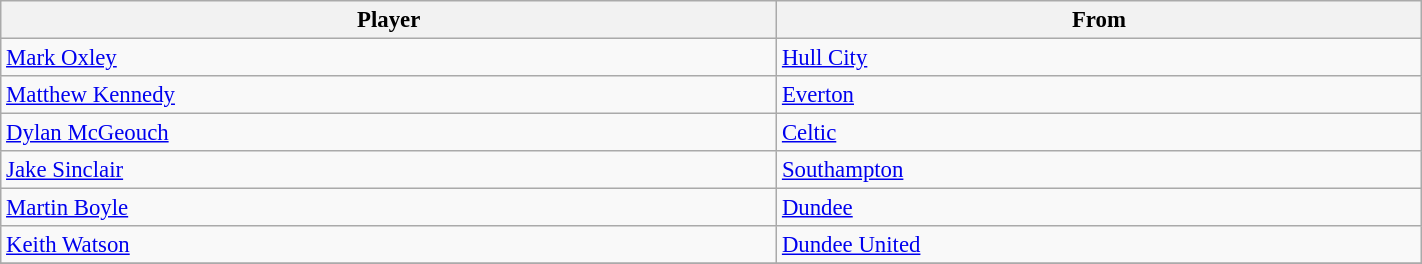<table class="wikitable" style="text-align:center; font-size:95%;width:75%; text-align:left">
<tr>
<th>Player</th>
<th>From</th>
</tr>
<tr>
<td> <a href='#'>Mark Oxley</a></td>
<td> <a href='#'>Hull City</a></td>
</tr>
<tr>
<td> <a href='#'>Matthew Kennedy</a></td>
<td> <a href='#'>Everton</a></td>
</tr>
<tr>
<td> <a href='#'>Dylan McGeouch</a></td>
<td> <a href='#'>Celtic</a></td>
</tr>
<tr>
<td> <a href='#'>Jake Sinclair</a></td>
<td> <a href='#'>Southampton</a></td>
</tr>
<tr>
<td> <a href='#'>Martin Boyle</a></td>
<td> <a href='#'>Dundee</a></td>
</tr>
<tr>
<td> <a href='#'>Keith Watson</a></td>
<td> <a href='#'>Dundee United</a></td>
</tr>
<tr>
</tr>
</table>
